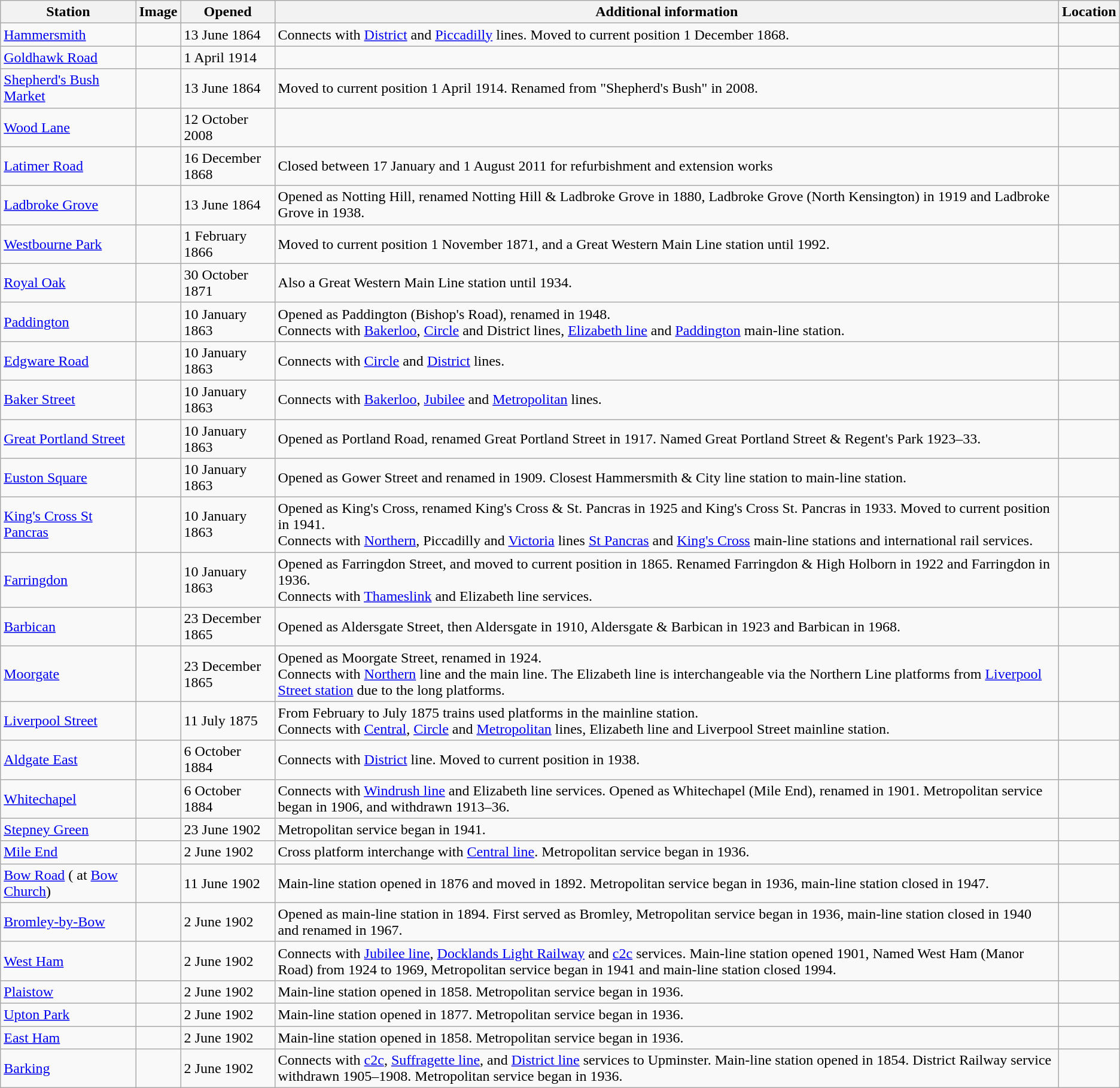<table class="wikitable sortable">
<tr>
<th>Station</th>
<th class=unsortable>Image</th>
<th>Opened</th>
<th class=unsortable>Additional information</th>
<th>Location</th>
</tr>
<tr>
<td><a href='#'>Hammersmith</a> </td>
<td></td>
<td>13 June 1864</td>
<td>Connects with <a href='#'>District</a> and <a href='#'>Piccadilly</a> lines. Moved to current position 1 December 1868.</td>
<td></td>
</tr>
<tr>
<td><a href='#'>Goldhawk Road</a></td>
<td></td>
<td>1 April 1914</td>
<td></td>
<td></td>
</tr>
<tr>
<td><a href='#'>Shepherd's Bush Market</a></td>
<td></td>
<td>13 June 1864</td>
<td>Moved to current position 1 April 1914. Renamed from "Shepherd's Bush" in 2008.</td>
<td></td>
</tr>
<tr>
<td><a href='#'>Wood Lane</a> </td>
<td></td>
<td>12 October 2008</td>
<td></td>
<td></td>
</tr>
<tr>
<td><a href='#'>Latimer Road</a></td>
<td></td>
<td>16 December 1868</td>
<td>Closed between 17 January and 1 August 2011 for refurbishment and extension works</td>
<td></td>
</tr>
<tr>
<td><a href='#'>Ladbroke Grove</a></td>
<td></td>
<td>13 June 1864</td>
<td>Opened as Notting Hill, renamed Notting Hill & Ladbroke Grove in 1880, Ladbroke Grove (North Kensington) in 1919 and Ladbroke Grove in 1938.</td>
<td></td>
</tr>
<tr>
<td><a href='#'>Westbourne Park</a></td>
<td></td>
<td>1 February 1866</td>
<td>Moved to current position 1 November 1871, and a Great Western Main Line station until 1992.</td>
<td></td>
</tr>
<tr>
<td><a href='#'>Royal Oak</a></td>
<td></td>
<td>30 October 1871</td>
<td>Also a Great Western Main Line station until 1934.</td>
<td></td>
</tr>
<tr>
<td><a href='#'>Paddington</a>   </td>
<td></td>
<td>10 January 1863</td>
<td>Opened as Paddington (Bishop's Road), renamed in 1948. <br>Connects with <a href='#'>Bakerloo</a>, <a href='#'>Circle</a> and District lines, <a href='#'>Elizabeth line</a> and <a href='#'>Paddington</a> main-line station.</td>
<td></td>
</tr>
<tr>
<td><a href='#'>Edgware Road</a></td>
<td></td>
<td>10 January 1863</td>
<td>Connects with <a href='#'>Circle</a> and <a href='#'>District</a> lines.</td>
<td></td>
</tr>
<tr>
<td><a href='#'>Baker Street</a></td>
<td></td>
<td>10 January 1863</td>
<td>Connects with <a href='#'>Bakerloo</a>, <a href='#'>Jubilee</a> and <a href='#'>Metropolitan</a> lines.</td>
<td></td>
</tr>
<tr>
<td><a href='#'>Great Portland Street</a></td>
<td></td>
<td>10 January 1863</td>
<td>Opened as Portland Road, renamed Great Portland Street in 1917. Named Great Portland Street & Regent's Park 1923–33.</td>
<td></td>
</tr>
<tr>
<td><a href='#'>Euston Square</a></td>
<td></td>
<td>10 January 1863</td>
<td>Opened as Gower Street and renamed in 1909. Closest Hammersmith & City line station to  main-line station.</td>
<td></td>
</tr>
<tr>
<td><a href='#'>King's Cross St Pancras</a>    </td>
<td></td>
<td>10 January 1863</td>
<td>Opened as King's Cross, renamed King's Cross & St. Pancras in 1925 and King's Cross St. Pancras in 1933. Moved to current position in 1941.<br>Connects with <a href='#'>Northern</a>, Piccadilly and <a href='#'>Victoria</a> lines <a href='#'>St Pancras</a> and <a href='#'>King's Cross</a> main-line stations and international rail services.</td>
<td></td>
</tr>
<tr>
<td><a href='#'>Farringdon</a>    </td>
<td></td>
<td>10 January 1863</td>
<td>Opened as Farringdon Street, and moved to current position in 1865. Renamed Farringdon & High Holborn in 1922 and Farringdon in 1936.<br>Connects with <a href='#'>Thameslink</a> and Elizabeth line services.</td>
<td></td>
</tr>
<tr>
<td><a href='#'>Barbican</a></td>
<td></td>
<td>23 December 1865</td>
<td>Opened as Aldersgate Street, then Aldersgate in 1910, Aldersgate & Barbican in 1923 and Barbican in 1968.</td>
<td></td>
</tr>
<tr>
<td><a href='#'>Moorgate</a>  </td>
<td></td>
<td>23 December 1865</td>
<td>Opened as Moorgate Street, renamed in 1924.<br>Connects with <a href='#'>Northern</a> line and the main line. The Elizabeth line is interchangeable via the Northern Line platforms from <a href='#'>Liverpool Street station</a> due to the long platforms.</td>
<td></td>
</tr>
<tr>
<td><a href='#'>Liverpool Street</a>   </td>
<td></td>
<td>11 July 1875</td>
<td>From February to July 1875 trains used platforms in the mainline station.<br>Connects with <a href='#'>Central</a>, <a href='#'>Circle</a> and <a href='#'>Metropolitan</a> lines, Elizabeth line and Liverpool Street mainline station.</td>
<td></td>
</tr>
<tr>
<td><a href='#'>Aldgate East</a></td>
<td></td>
<td>6 October 1884</td>
<td>Connects with <a href='#'>District</a> line. Moved to current position in 1938.</td>
<td></td>
</tr>
<tr>
<td><a href='#'>Whitechapel</a>  </td>
<td></td>
<td>6 October 1884</td>
<td>Connects with <a href='#'>Windrush line</a> and Elizabeth line services. Opened as Whitechapel (Mile End), renamed in 1901. Metropolitan service began in 1906, and withdrawn 1913–36.</td>
<td></td>
</tr>
<tr>
<td><a href='#'>Stepney Green</a></td>
<td></td>
<td>23 June 1902</td>
<td>Metropolitan service began in 1941.</td>
<td></td>
</tr>
<tr>
<td><a href='#'>Mile End</a></td>
<td></td>
<td>2 June 1902</td>
<td>Cross platform interchange with <a href='#'>Central line</a>. Metropolitan service began in 1936.</td>
<td></td>
</tr>
<tr>
<td><a href='#'>Bow Road</a> ( at <a href='#'>Bow Church</a>)</td>
<td></td>
<td>11 June 1902</td>
<td>Main-line station opened in 1876 and moved in 1892. Metropolitan service began in 1936, main-line station closed in 1947.</td>
<td></td>
</tr>
<tr>
<td><a href='#'>Bromley-by-Bow</a> </td>
<td></td>
<td>2 June 1902</td>
<td>Opened as main-line station in 1894. First served as Bromley, Metropolitan service began in 1936, main-line station closed in 1940 and renamed in 1967.</td>
<td></td>
</tr>
<tr>
<td><a href='#'>West Ham</a>   </td>
<td></td>
<td>2 June 1902</td>
<td>Connects with <a href='#'>Jubilee line</a>, <a href='#'>Docklands Light Railway</a> and <a href='#'>c2c</a> services. Main-line station opened 1901, Named West Ham (Manor Road) from 1924 to 1969, Metropolitan service began in 1941 and main-line station closed 1994.</td>
<td></td>
</tr>
<tr>
<td><a href='#'>Plaistow</a></td>
<td></td>
<td>2 June 1902</td>
<td>Main-line station opened in 1858. Metropolitan service began in 1936.</td>
<td></td>
</tr>
<tr>
<td><a href='#'>Upton Park</a></td>
<td></td>
<td>2 June 1902</td>
<td>Main-line station opened in 1877. Metropolitan service began in 1936.</td>
<td></td>
</tr>
<tr>
<td><a href='#'>East Ham</a> </td>
<td></td>
<td>2 June 1902</td>
<td>Main-line station opened in 1858. Metropolitan service began in 1936.</td>
<td></td>
</tr>
<tr>
<td><a href='#'>Barking</a>   </td>
<td></td>
<td>2 June 1902</td>
<td>Connects with <a href='#'>c2c</a>, <a href='#'>Suffragette line</a>, and <a href='#'>District line</a> services to Upminster. Main-line station opened in 1854. District Railway service withdrawn 1905–1908. Metropolitan service began in 1936.</td>
<td></td>
</tr>
</table>
